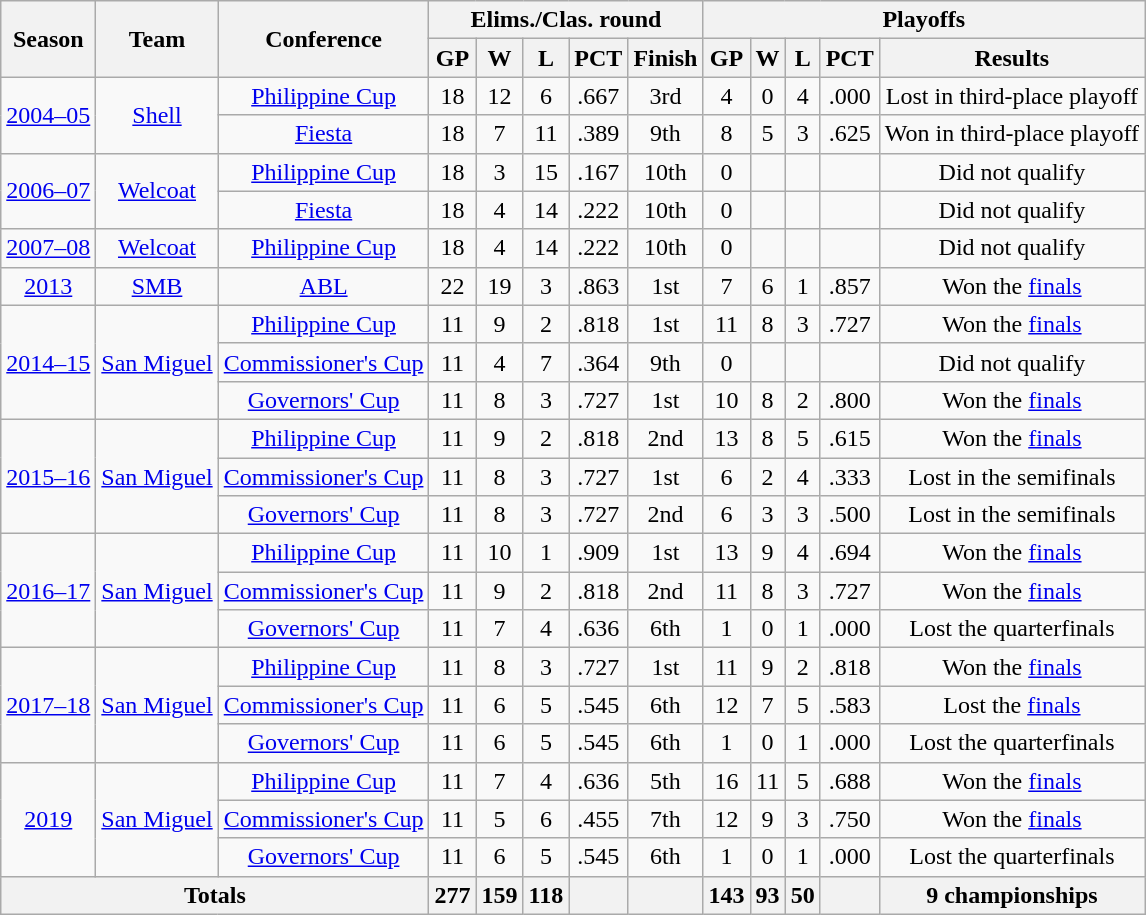<table class=wikitable style="text-align:center">
<tr>
<th rowspan="2">Season</th>
<th rowspan="2">Team</th>
<th rowspan="2">Conference</th>
<th colspan="5">Elims./Clas. round</th>
<th colspan=5>Playoffs</th>
</tr>
<tr>
<th>GP</th>
<th>W</th>
<th>L</th>
<th>PCT</th>
<th>Finish</th>
<th>GP</th>
<th>W</th>
<th>L</th>
<th>PCT</th>
<th>Results</th>
</tr>
<tr>
<td rowspan="2"><a href='#'>2004–05</a></td>
<td rowspan="2"><a href='#'>Shell</a></td>
<td><a href='#'>Philippine Cup</a></td>
<td>18</td>
<td>12</td>
<td>6</td>
<td>.667</td>
<td>3rd</td>
<td>4</td>
<td>0</td>
<td>4</td>
<td>.000</td>
<td>Lost in third-place playoff</td>
</tr>
<tr>
<td><a href='#'>Fiesta</a></td>
<td>18</td>
<td>7</td>
<td>11</td>
<td>.389</td>
<td>9th</td>
<td>8</td>
<td>5</td>
<td>3</td>
<td>.625</td>
<td>Won in third-place playoff</td>
</tr>
<tr>
<td rowspan="2"><a href='#'>2006–07</a></td>
<td rowspan="2"><a href='#'>Welcoat</a></td>
<td><a href='#'>Philippine Cup</a></td>
<td>18</td>
<td>3</td>
<td>15</td>
<td>.167</td>
<td>10th</td>
<td>0</td>
<td></td>
<td></td>
<td></td>
<td>Did not qualify</td>
</tr>
<tr>
<td><a href='#'>Fiesta</a></td>
<td>18</td>
<td>4</td>
<td>14</td>
<td>.222</td>
<td>10th</td>
<td>0</td>
<td></td>
<td></td>
<td></td>
<td>Did not qualify</td>
</tr>
<tr>
<td><a href='#'>2007–08</a></td>
<td><a href='#'>Welcoat</a></td>
<td><a href='#'>Philippine Cup</a></td>
<td>18</td>
<td>4</td>
<td>14</td>
<td>.222</td>
<td>10th</td>
<td>0</td>
<td></td>
<td></td>
<td></td>
<td>Did not qualify</td>
</tr>
<tr>
<td><a href='#'>2013</a></td>
<td><a href='#'>SMB</a></td>
<td><a href='#'>ABL</a></td>
<td>22</td>
<td>19</td>
<td>3</td>
<td>.863</td>
<td>1st</td>
<td>7</td>
<td>6</td>
<td>1</td>
<td>.857</td>
<td>Won the <a href='#'>finals</a></td>
</tr>
<tr>
<td rowspan="3"><a href='#'>2014–15</a></td>
<td rowspan="3"><a href='#'>San Miguel</a></td>
<td><a href='#'>Philippine Cup</a></td>
<td>11</td>
<td>9</td>
<td>2</td>
<td>.818</td>
<td>1st</td>
<td>11</td>
<td>8</td>
<td>3</td>
<td>.727</td>
<td>Won the <a href='#'>finals</a></td>
</tr>
<tr>
<td><a href='#'>Commissioner's Cup</a></td>
<td>11</td>
<td>4</td>
<td>7</td>
<td>.364</td>
<td>9th</td>
<td>0</td>
<td></td>
<td></td>
<td></td>
<td>Did not qualify</td>
</tr>
<tr>
<td><a href='#'>Governors' Cup</a></td>
<td>11</td>
<td>8</td>
<td>3</td>
<td>.727</td>
<td>1st</td>
<td>10</td>
<td>8</td>
<td>2</td>
<td>.800</td>
<td>Won the <a href='#'>finals</a></td>
</tr>
<tr>
<td rowspan="3"><a href='#'>2015–16</a></td>
<td rowspan="3"><a href='#'>San Miguel</a></td>
<td><a href='#'>Philippine Cup</a></td>
<td>11</td>
<td>9</td>
<td>2</td>
<td>.818</td>
<td>2nd</td>
<td>13</td>
<td>8</td>
<td>5</td>
<td>.615</td>
<td>Won the <a href='#'>finals</a></td>
</tr>
<tr>
<td><a href='#'>Commissioner's Cup</a></td>
<td>11</td>
<td>8</td>
<td>3</td>
<td>.727</td>
<td>1st</td>
<td>6</td>
<td>2</td>
<td>4</td>
<td>.333</td>
<td>Lost in the semifinals</td>
</tr>
<tr>
<td><a href='#'>Governors' Cup</a></td>
<td>11</td>
<td>8</td>
<td>3</td>
<td>.727</td>
<td>2nd</td>
<td>6</td>
<td>3</td>
<td>3</td>
<td>.500</td>
<td>Lost in the semifinals</td>
</tr>
<tr>
<td rowspan="3"><a href='#'>2016–17</a></td>
<td rowspan="3"><a href='#'>San Miguel</a></td>
<td><a href='#'>Philippine Cup</a></td>
<td>11</td>
<td>10</td>
<td>1</td>
<td>.909</td>
<td>1st</td>
<td>13</td>
<td>9</td>
<td>4</td>
<td>.694</td>
<td>Won the <a href='#'>finals</a></td>
</tr>
<tr>
<td><a href='#'>Commissioner's Cup</a></td>
<td>11</td>
<td>9</td>
<td>2</td>
<td>.818</td>
<td>2nd</td>
<td>11</td>
<td>8</td>
<td>3</td>
<td>.727</td>
<td>Won the <a href='#'>finals</a></td>
</tr>
<tr>
<td><a href='#'>Governors' Cup</a></td>
<td>11</td>
<td>7</td>
<td>4</td>
<td>.636</td>
<td>6th</td>
<td>1</td>
<td>0</td>
<td>1</td>
<td>.000</td>
<td>Lost the quarterfinals</td>
</tr>
<tr>
<td rowspan="3"><a href='#'>2017–18</a></td>
<td rowspan="3"><a href='#'>San Miguel</a></td>
<td><a href='#'>Philippine Cup</a></td>
<td>11</td>
<td>8</td>
<td>3</td>
<td>.727</td>
<td>1st</td>
<td>11</td>
<td>9</td>
<td>2</td>
<td>.818</td>
<td>Won the <a href='#'>finals</a></td>
</tr>
<tr>
<td><a href='#'>Commissioner's Cup</a></td>
<td>11</td>
<td>6</td>
<td>5</td>
<td>.545</td>
<td>6th</td>
<td>12</td>
<td>7</td>
<td>5</td>
<td>.583</td>
<td>Lost  the <a href='#'>finals</a></td>
</tr>
<tr>
<td><a href='#'>Governors' Cup</a></td>
<td>11</td>
<td>6</td>
<td>5</td>
<td>.545</td>
<td>6th</td>
<td>1</td>
<td>0</td>
<td>1</td>
<td>.000</td>
<td>Lost the quarterfinals</td>
</tr>
<tr>
<td rowspan="3"><a href='#'>2019</a></td>
<td rowspan="3"><a href='#'>San Miguel</a></td>
<td><a href='#'>Philippine Cup</a></td>
<td>11</td>
<td>7</td>
<td>4</td>
<td>.636</td>
<td>5th</td>
<td>16</td>
<td>11</td>
<td>5</td>
<td>.688</td>
<td>Won the <a href='#'>finals</a></td>
</tr>
<tr>
<td><a href='#'>Commissioner's Cup</a></td>
<td>11</td>
<td>5</td>
<td>6</td>
<td>.455</td>
<td>7th</td>
<td>12</td>
<td>9</td>
<td>3</td>
<td>.750</td>
<td>Won  the <a href='#'>finals</a></td>
</tr>
<tr>
<td><a href='#'>Governors' Cup</a></td>
<td>11</td>
<td>6</td>
<td>5</td>
<td>.545</td>
<td>6th</td>
<td>1</td>
<td>0</td>
<td>1</td>
<td>.000</td>
<td>Lost the quarterfinals</td>
</tr>
<tr>
<th colspan="3">Totals</th>
<th>277</th>
<th>159</th>
<th>118</th>
<th></th>
<th></th>
<th>143</th>
<th>93</th>
<th>50</th>
<th></th>
<th>9 championships</th>
</tr>
</table>
